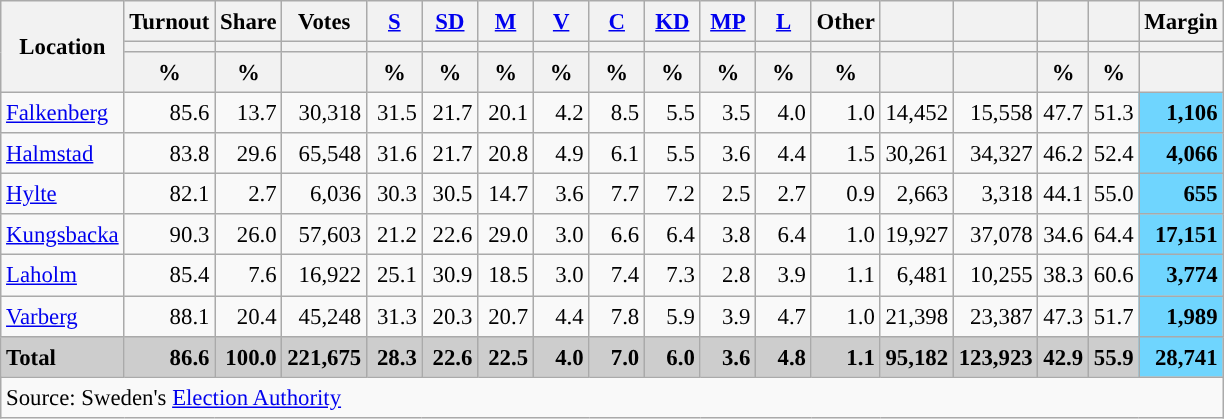<table class="wikitable sortable" style="text-align:right; font-size:95%; line-height:20px;">
<tr>
<th rowspan="3">Location</th>
<th>Turnout</th>
<th>Share</th>
<th>Votes</th>
<th width="30px" class="unsortable"><a href='#'>S</a></th>
<th width="30px" class="unsortable"><a href='#'>SD</a></th>
<th width="30px" class="unsortable"><a href='#'>M</a></th>
<th width="30px" class="unsortable"><a href='#'>V</a></th>
<th width="30px" class="unsortable"><a href='#'>C</a></th>
<th width="30px" class="unsortable"><a href='#'>KD</a></th>
<th width="30px" class="unsortable"><a href='#'>MP</a></th>
<th width="30px" class="unsortable"><a href='#'>L</a></th>
<th width="30px" class="unsortable">Other</th>
<th></th>
<th></th>
<th></th>
<th></th>
<th>Margin</th>
</tr>
<tr>
<th></th>
<th></th>
<th></th>
<th style="background:"></th>
<th style="background:"></th>
<th style="background:"></th>
<th style="background:"></th>
<th style="background:"></th>
<th style="background:"></th>
<th style="background:"></th>
<th style="background:"></th>
<th style="background:"></th>
<th style="background:"></th>
<th style="background:"></th>
<th style="background:"></th>
<th style="background:"></th>
<th></th>
</tr>
<tr>
<th data-sort-type="number">%</th>
<th data-sort-type="number">%</th>
<th></th>
<th data-sort-type="number">%</th>
<th data-sort-type="number">%</th>
<th data-sort-type="number">%</th>
<th data-sort-type="number">%</th>
<th data-sort-type="number">%</th>
<th data-sort-type="number">%</th>
<th data-sort-type="number">%</th>
<th data-sort-type="number">%</th>
<th data-sort-type="number">%</th>
<th data-sort-type="number"></th>
<th data-sort-type="number"></th>
<th data-sort-type="number">%</th>
<th data-sort-type="number">%</th>
<th data-sort-type="number"></th>
</tr>
<tr>
<td align="left"><a href='#'>Falkenberg</a></td>
<td>85.6</td>
<td>13.7</td>
<td>30,318</td>
<td>31.5</td>
<td>21.7</td>
<td>20.1</td>
<td>4.2</td>
<td>8.5</td>
<td>5.5</td>
<td>3.5</td>
<td>4.0</td>
<td>1.0</td>
<td>14,452</td>
<td>15,558</td>
<td>47.7</td>
<td>51.3</td>
<td bgcolor=#6fd5fe><strong>1,106</strong></td>
</tr>
<tr>
<td align="left"><a href='#'>Halmstad</a></td>
<td>83.8</td>
<td>29.6</td>
<td>65,548</td>
<td>31.6</td>
<td>21.7</td>
<td>20.8</td>
<td>4.9</td>
<td>6.1</td>
<td>5.5</td>
<td>3.6</td>
<td>4.4</td>
<td>1.5</td>
<td>30,261</td>
<td>34,327</td>
<td>46.2</td>
<td>52.4</td>
<td bgcolor=#6fd5fe><strong>4,066</strong></td>
</tr>
<tr>
<td align="left"><a href='#'>Hylte</a></td>
<td>82.1</td>
<td>2.7</td>
<td>6,036</td>
<td>30.3</td>
<td>30.5</td>
<td>14.7</td>
<td>3.6</td>
<td>7.7</td>
<td>7.2</td>
<td>2.5</td>
<td>2.7</td>
<td>0.9</td>
<td>2,663</td>
<td>3,318</td>
<td>44.1</td>
<td>55.0</td>
<td bgcolor=#6fd5fe><strong>655</strong></td>
</tr>
<tr>
<td align="left"><a href='#'>Kungsbacka</a></td>
<td>90.3</td>
<td>26.0</td>
<td>57,603</td>
<td>21.2</td>
<td>22.6</td>
<td>29.0</td>
<td>3.0</td>
<td>6.6</td>
<td>6.4</td>
<td>3.8</td>
<td>6.4</td>
<td>1.0</td>
<td>19,927</td>
<td>37,078</td>
<td>34.6</td>
<td>64.4</td>
<td bgcolor=#6fd5fe><strong>17,151</strong></td>
</tr>
<tr>
<td align="left"><a href='#'>Laholm</a></td>
<td>85.4</td>
<td>7.6</td>
<td>16,922</td>
<td>25.1</td>
<td>30.9</td>
<td>18.5</td>
<td>3.0</td>
<td>7.4</td>
<td>7.3</td>
<td>2.8</td>
<td>3.9</td>
<td>1.1</td>
<td>6,481</td>
<td>10,255</td>
<td>38.3</td>
<td>60.6</td>
<td bgcolor=#6fd5fe><strong>3,774</strong></td>
</tr>
<tr>
<td align="left"><a href='#'>Varberg</a></td>
<td>88.1</td>
<td>20.4</td>
<td>45,248</td>
<td>31.3</td>
<td>20.3</td>
<td>20.7</td>
<td>4.4</td>
<td>7.8</td>
<td>5.9</td>
<td>3.9</td>
<td>4.7</td>
<td>1.0</td>
<td>21,398</td>
<td>23,387</td>
<td>47.3</td>
<td>51.7</td>
<td bgcolor=#6fd5fe><strong>1,989</strong></td>
</tr>
<tr style="background:#CDCDCD;">
<td align="left"><strong>Total</strong></td>
<td><strong>86.6</strong></td>
<td><strong>100.0</strong></td>
<td><strong>221,675</strong></td>
<td><strong>28.3</strong></td>
<td><strong>22.6</strong></td>
<td><strong>22.5</strong></td>
<td><strong>4.0</strong></td>
<td><strong>7.0</strong></td>
<td><strong>6.0</strong></td>
<td><strong>3.6</strong></td>
<td><strong>4.8</strong></td>
<td><strong>1.1</strong></td>
<td><strong>95,182</strong></td>
<td><strong>123,923</strong></td>
<td><strong>42.9</strong></td>
<td><strong>55.9</strong></td>
<td bgcolor=#6fd5fe><strong>28,741</strong></td>
</tr>
<tr>
<td colspan="18" align="left">Source: Sweden's <a href='#'>Election Authority</a></td>
</tr>
</table>
